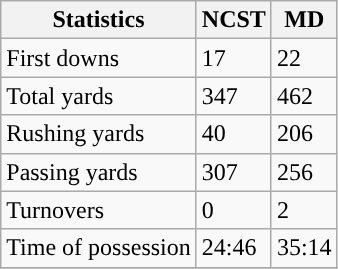<table class="wikitable">
<tr>
<th>Statistics</th>
<th>NCST</th>
<th>MD</th>
</tr>
<tr>
<td>First downs</td>
<td>17</td>
<td>22</td>
</tr>
<tr>
<td>Total yards</td>
<td>347</td>
<td>462</td>
</tr>
<tr>
<td>Rushing yards</td>
<td>40</td>
<td>206</td>
</tr>
<tr>
<td>Passing yards</td>
<td>307</td>
<td>256</td>
</tr>
<tr>
<td>Turnovers</td>
<td>0</td>
<td>2</td>
</tr>
<tr>
<td>Time of possession</td>
<td>24:46</td>
<td>35:14</td>
</tr>
<tr>
</tr>
</table>
